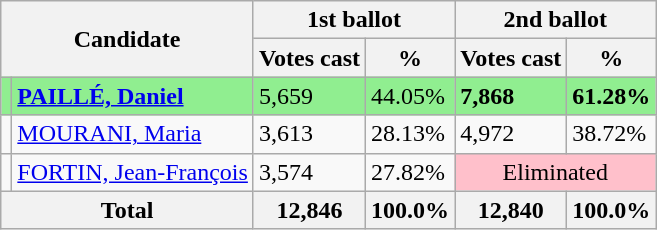<table class="wikitable">
<tr>
<th rowspan="2" colspan="2">Candidate</th>
<th colspan="2">1st ballot</th>
<th colspan="2">2nd ballot</th>
</tr>
<tr>
<th>Votes cast</th>
<th>%</th>
<th>Votes cast</th>
<th>%</th>
</tr>
<tr style="background:lightgreen;">
<td></td>
<td><strong><a href='#'>PAILLÉ, Daniel</a></strong></td>
<td>5,659</td>
<td>44.05%</td>
<td><strong>7,868</strong></td>
<td><strong>61.28%</strong></td>
</tr>
<tr>
<td></td>
<td><a href='#'>MOURANI, Maria</a></td>
<td>3,613</td>
<td>28.13%</td>
<td>4,972</td>
<td>38.72%</td>
</tr>
<tr>
<td></td>
<td><a href='#'>FORTIN, Jean-François</a></td>
<td>3,574</td>
<td>27.82%</td>
<td style="text-align:center; background:pink;" colspan="2">Eliminated</td>
</tr>
<tr>
<th colspan="2">Total</th>
<th>12,846</th>
<th>100.0%</th>
<th>12,840</th>
<th>100.0%</th>
</tr>
</table>
